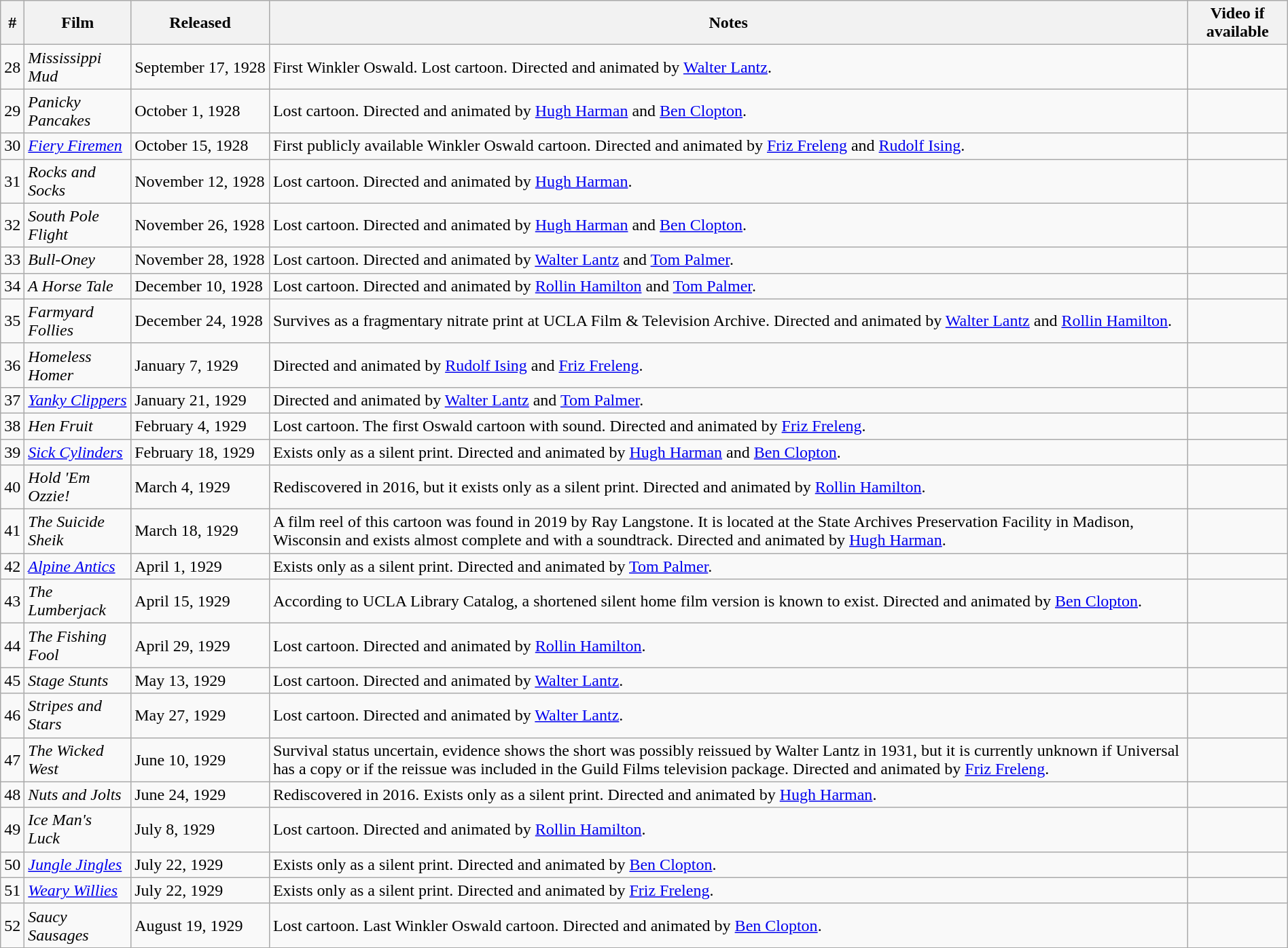<table class="sortable wikitable" style="margin: 1em auto 1em auto">
<tr>
<th>#</th>
<th>Film</th>
<th>Released</th>
<th>Notes</th>
<th>Video if available</th>
</tr>
<tr>
<td>28</td>
<td><em>Mississippi Mud</em></td>
<td style="white-space: nowrap;">September 17, 1928</td>
<td>First Winkler Oswald. Lost cartoon. Directed and animated by <a href='#'>Walter Lantz</a>.</td>
<td></td>
</tr>
<tr>
<td>29</td>
<td><em>Panicky Pancakes</em></td>
<td>October 1, 1928</td>
<td>Lost cartoon. Directed and animated by <a href='#'>Hugh Harman</a> and <a href='#'>Ben Clopton</a>.</td>
<td></td>
</tr>
<tr>
<td>30</td>
<td><em><a href='#'>Fiery Firemen</a></em></td>
<td>October 15, 1928</td>
<td>First publicly available Winkler Oswald cartoon. Directed and animated by <a href='#'>Friz Freleng</a> and <a href='#'>Rudolf Ising</a>.</td>
<td></td>
</tr>
<tr>
<td>31</td>
<td><em>Rocks and Socks</em></td>
<td>November 12, 1928</td>
<td>Lost cartoon. Directed and animated by <a href='#'>Hugh Harman</a>.</td>
<td></td>
</tr>
<tr>
<td>32</td>
<td><em>South Pole Flight</em></td>
<td>November 26, 1928</td>
<td>Lost cartoon. Directed and animated by <a href='#'>Hugh Harman</a> and <a href='#'>Ben Clopton</a>.</td>
<td></td>
</tr>
<tr>
<td>33</td>
<td><em>Bull-Oney</em></td>
<td>November 28, 1928</td>
<td>Lost cartoon. Directed and animated by <a href='#'>Walter Lantz</a> and <a href='#'>Tom Palmer</a>.</td>
<td></td>
</tr>
<tr>
<td>34</td>
<td><em>A Horse Tale</em></td>
<td>December 10, 1928</td>
<td>Lost cartoon. Directed and animated by <a href='#'>Rollin Hamilton</a> and <a href='#'>Tom Palmer</a>.</td>
<td></td>
</tr>
<tr>
<td>35</td>
<td><em>Farmyard Follies</em></td>
<td style="white-space: nowrap;">December 24, 1928</td>
<td>Survives as a fragmentary nitrate print at UCLA Film & Television Archive. Directed and animated by <a href='#'>Walter Lantz</a> and <a href='#'>Rollin Hamilton</a>.</td>
<td></td>
</tr>
<tr>
<td>36</td>
<td><em>Homeless Homer</em></td>
<td>January 7, 1929</td>
<td>Directed and animated by <a href='#'>Rudolf Ising</a> and <a href='#'>Friz Freleng</a>.</td>
<td></td>
</tr>
<tr>
<td>37</td>
<td><em><a href='#'>Yanky Clippers</a></em></td>
<td>January 21, 1929</td>
<td>Directed and animated by <a href='#'>Walter Lantz</a> and <a href='#'>Tom Palmer</a>.</td>
<td></td>
</tr>
<tr>
<td>38</td>
<td><em>Hen Fruit</em></td>
<td>February 4, 1929</td>
<td>Lost cartoon. The first Oswald cartoon with sound. Directed and animated by <a href='#'>Friz Freleng</a>.</td>
<td></td>
</tr>
<tr>
<td>39</td>
<td><em><a href='#'>Sick Cylinders</a></em></td>
<td>February 18, 1929</td>
<td>Exists only as a silent print. Directed and animated by <a href='#'>Hugh Harman</a> and <a href='#'>Ben Clopton</a>.</td>
<td></td>
</tr>
<tr>
<td>40</td>
<td><em>Hold 'Em Ozzie!</em></td>
<td>March 4, 1929</td>
<td>Rediscovered in 2016, but it exists only as a silent print. Directed and animated by <a href='#'>Rollin Hamilton</a>.</td>
<td></td>
</tr>
<tr>
<td>41</td>
<td><em>The Suicide Sheik</em></td>
<td>March 18, 1929</td>
<td>A film reel of this cartoon was found in 2019 by Ray Langstone. It is located at the State Archives Preservation Facility in Madison, Wisconsin and exists almost complete and with a soundtrack. Directed and animated by <a href='#'>Hugh Harman</a>.</td>
<td></td>
</tr>
<tr>
<td>42</td>
<td><em><a href='#'>Alpine Antics</a></em></td>
<td>April 1, 1929</td>
<td>Exists only as a silent print. Directed and animated by <a href='#'>Tom Palmer</a>.</td>
<td></td>
</tr>
<tr>
<td>43</td>
<td><em>The Lumberjack</em></td>
<td>April 15, 1929</td>
<td>According to UCLA Library Catalog, a shortened silent home film version is known to exist. Directed and animated by <a href='#'>Ben Clopton</a>.</td>
<td></td>
</tr>
<tr>
<td>44</td>
<td><em>The Fishing Fool</em></td>
<td>April 29, 1929</td>
<td>Lost cartoon. Directed and animated by <a href='#'>Rollin Hamilton</a>.</td>
<td></td>
</tr>
<tr>
<td>45</td>
<td><em>Stage Stunts</em></td>
<td>May 13, 1929</td>
<td>Lost cartoon. Directed and animated by <a href='#'>Walter Lantz</a>.</td>
<td></td>
</tr>
<tr>
<td>46</td>
<td><em>Stripes and Stars</em></td>
<td>May 27, 1929</td>
<td>Lost cartoon. Directed and animated by <a href='#'>Walter Lantz</a>.</td>
<td></td>
</tr>
<tr>
<td>47</td>
<td><em>The Wicked West</em></td>
<td>June 10, 1929</td>
<td>Survival status uncertain, evidence shows the short was possibly reissued by Walter Lantz in 1931, but it is currently unknown if Universal has a copy or if the reissue was included in the Guild Films television package. Directed and animated by <a href='#'>Friz Freleng</a>.</td>
<td></td>
</tr>
<tr>
<td>48</td>
<td><em>Nuts and Jolts</em></td>
<td>June 24, 1929</td>
<td>Rediscovered in 2016. Exists only as a silent print. Directed and animated by <a href='#'>Hugh Harman</a>.</td>
<td></td>
</tr>
<tr>
<td>49</td>
<td><em>Ice Man's Luck</em></td>
<td>July 8, 1929</td>
<td>Lost cartoon. Directed and animated by <a href='#'>Rollin Hamilton</a>.</td>
<td></td>
</tr>
<tr>
<td>50</td>
<td><em><a href='#'>Jungle Jingles</a></em></td>
<td>July 22, 1929</td>
<td>Exists only as a silent print. Directed and animated by <a href='#'>Ben Clopton</a>.</td>
<td></td>
</tr>
<tr>
<td>51</td>
<td><em><a href='#'>Weary Willies</a></em></td>
<td>July 22, 1929</td>
<td>Exists only as a silent print. Directed and animated by <a href='#'>Friz Freleng</a>.</td>
<td></td>
</tr>
<tr>
<td>52</td>
<td><em>Saucy Sausages</em></td>
<td>August 19, 1929</td>
<td>Lost cartoon. Last Winkler Oswald cartoon. Directed and animated by <a href='#'>Ben Clopton</a>.</td>
<td></td>
</tr>
</table>
